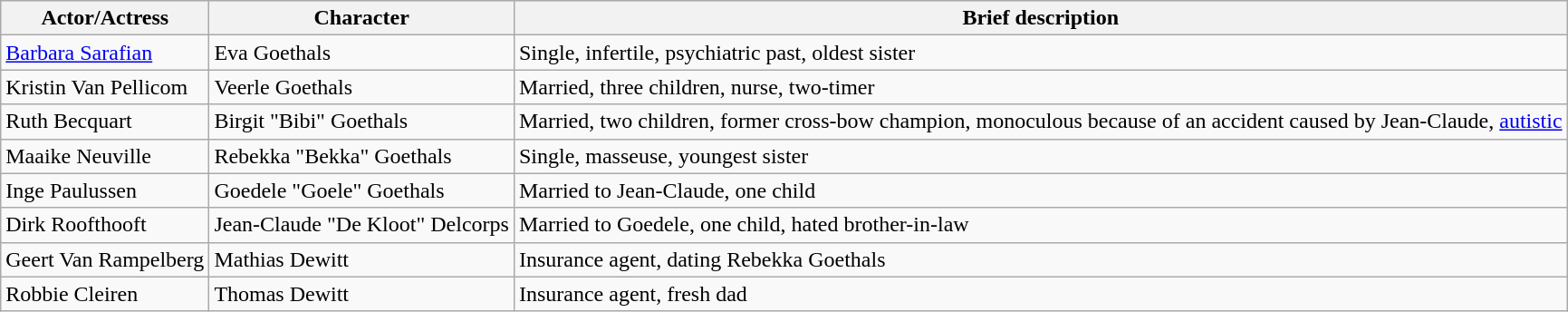<table class="wikitable">
<tr>
<th>Actor/Actress</th>
<th>Character</th>
<th>Brief description</th>
</tr>
<tr>
<td><a href='#'>Barbara Sarafian</a></td>
<td>Eva Goethals</td>
<td>Single, infertile, psychiatric past, oldest sister</td>
</tr>
<tr>
<td>Kristin Van Pellicom</td>
<td>Veerle Goethals</td>
<td>Married, three children, nurse, two-timer</td>
</tr>
<tr>
<td>Ruth Becquart</td>
<td>Birgit "Bibi" Goethals</td>
<td>Married, two children, former cross-bow champion, monoculous because of an accident caused by Jean-Claude, <a href='#'>autistic</a></td>
</tr>
<tr>
<td>Maaike Neuville</td>
<td>Rebekka "Bekka" Goethals</td>
<td>Single, masseuse, youngest sister</td>
</tr>
<tr>
<td>Inge Paulussen</td>
<td>Goedele "Goele" Goethals</td>
<td>Married to Jean-Claude, one child</td>
</tr>
<tr>
<td>Dirk Roofthooft</td>
<td>Jean-Claude "De Kloot" Delcorps</td>
<td>Married to Goedele, one child, hated brother-in-law</td>
</tr>
<tr>
<td>Geert Van Rampelberg</td>
<td>Mathias Dewitt</td>
<td>Insurance agent, dating Rebekka Goethals</td>
</tr>
<tr>
<td>Robbie Cleiren</td>
<td>Thomas Dewitt</td>
<td>Insurance agent, fresh dad</td>
</tr>
</table>
